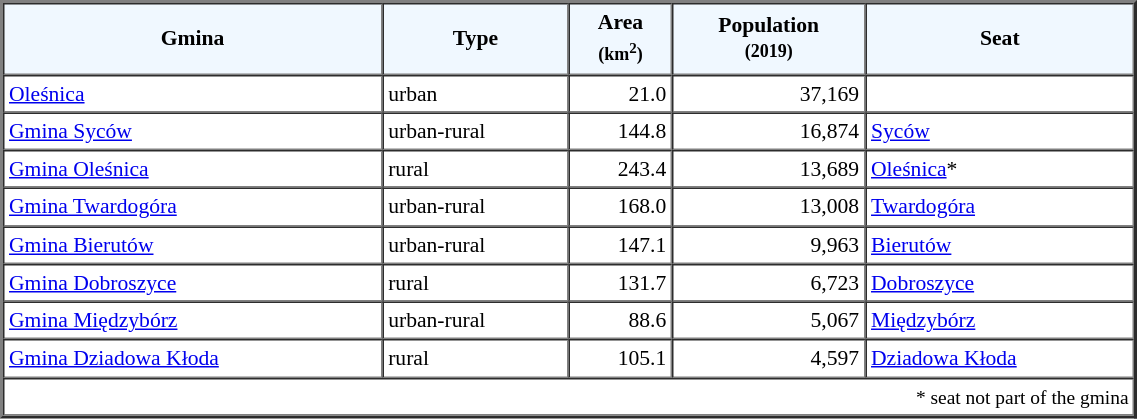<table width="60%" border="2" cellpadding="3" cellspacing="0" style="font-size:90%;line-height:120%;">
<tr bgcolor="F0F8FF">
<td style="text-align:center;"><strong>Gmina</strong></td>
<td style="text-align:center;"><strong>Type</strong></td>
<td style="text-align:center;"><strong>Area<br><small>(km<sup>2</sup>)</small></strong></td>
<td style="text-align:center;"><strong>Population<br><small>(2019)</small></strong></td>
<td style="text-align:center;"><strong>Seat</strong></td>
</tr>
<tr>
<td><a href='#'>Oleśnica</a></td>
<td>urban</td>
<td style="text-align:right;">21.0</td>
<td style="text-align:right;">37,169</td>
<td> </td>
</tr>
<tr>
<td><a href='#'>Gmina Syców</a></td>
<td>urban-rural</td>
<td style="text-align:right;">144.8</td>
<td style="text-align:right;">16,874</td>
<td><a href='#'>Syców</a></td>
</tr>
<tr>
<td><a href='#'>Gmina Oleśnica</a></td>
<td>rural</td>
<td style="text-align:right;">243.4</td>
<td style="text-align:right;">13,689</td>
<td><a href='#'>Oleśnica</a>*</td>
</tr>
<tr>
<td><a href='#'>Gmina Twardogóra</a></td>
<td>urban-rural</td>
<td style="text-align:right;">168.0</td>
<td style="text-align:right;">13,008</td>
<td><a href='#'>Twardogóra</a></td>
</tr>
<tr>
<td><a href='#'>Gmina Bierutów</a></td>
<td>urban-rural</td>
<td style="text-align:right;">147.1</td>
<td style="text-align:right;">9,963</td>
<td><a href='#'>Bierutów</a></td>
</tr>
<tr>
<td><a href='#'>Gmina Dobroszyce</a></td>
<td>rural</td>
<td style="text-align:right;">131.7</td>
<td style="text-align:right;">6,723</td>
<td><a href='#'>Dobroszyce</a></td>
</tr>
<tr>
<td><a href='#'>Gmina Międzybórz</a></td>
<td>urban-rural</td>
<td style="text-align:right;">88.6</td>
<td style="text-align:right;">5,067</td>
<td><a href='#'>Międzybórz</a></td>
</tr>
<tr>
<td><a href='#'>Gmina Dziadowa Kłoda</a></td>
<td>rural</td>
<td style="text-align:right;">105.1</td>
<td style="text-align:right;">4,597</td>
<td><a href='#'>Dziadowa Kłoda</a></td>
</tr>
<tr>
<td colspan=5 style="text-align:right;font-size:90%">* seat not part of the gmina</td>
</tr>
<tr>
</tr>
</table>
